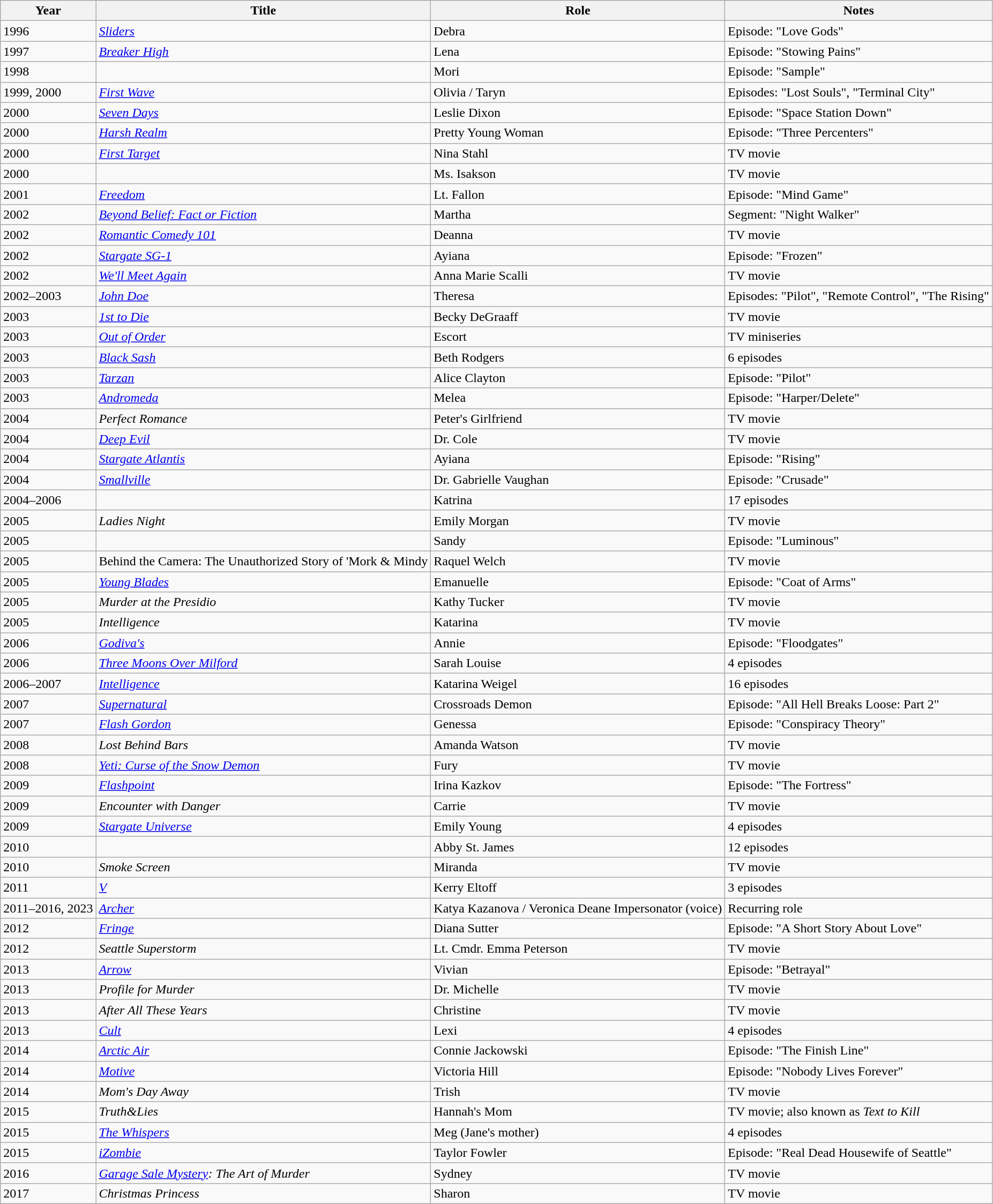<table class="wikitable sortable">
<tr>
<th>Year</th>
<th>Title</th>
<th>Role</th>
<th class="unsortable">Notes</th>
</tr>
<tr>
<td>1996</td>
<td><em><a href='#'>Sliders</a></em></td>
<td>Debra</td>
<td>Episode: "Love Gods"</td>
</tr>
<tr>
<td>1997</td>
<td><em><a href='#'>Breaker High</a></em></td>
<td>Lena</td>
<td>Episode: "Stowing Pains"</td>
</tr>
<tr>
<td>1998</td>
<td><em></em></td>
<td>Mori</td>
<td>Episode: "Sample"</td>
</tr>
<tr>
<td>1999, 2000</td>
<td><em><a href='#'>First Wave</a></em></td>
<td>Olivia / Taryn</td>
<td>Episodes: "Lost Souls", "Terminal City"</td>
</tr>
<tr>
<td>2000</td>
<td><em><a href='#'>Seven Days</a></em></td>
<td>Leslie Dixon</td>
<td>Episode: "Space Station Down"</td>
</tr>
<tr>
<td>2000</td>
<td><em><a href='#'>Harsh Realm</a></em></td>
<td>Pretty Young Woman</td>
<td>Episode: "Three Percenters"</td>
</tr>
<tr>
<td>2000</td>
<td><em><a href='#'>First Target</a></em></td>
<td>Nina Stahl</td>
<td>TV movie</td>
</tr>
<tr>
<td>2000</td>
<td><em></em></td>
<td>Ms. Isakson</td>
<td>TV movie</td>
</tr>
<tr>
<td>2001</td>
<td><em><a href='#'>Freedom</a></em></td>
<td>Lt. Fallon</td>
<td>Episode: "Mind Game"</td>
</tr>
<tr>
<td>2002</td>
<td><em><a href='#'>Beyond Belief: Fact or Fiction</a></em></td>
<td>Martha</td>
<td>Segment: "Night Walker"</td>
</tr>
<tr>
<td>2002</td>
<td><em><a href='#'>Romantic Comedy 101</a></em></td>
<td>Deanna</td>
<td>TV movie</td>
</tr>
<tr>
<td>2002</td>
<td><em><a href='#'>Stargate SG-1</a></em></td>
<td>Ayiana</td>
<td>Episode: "Frozen"</td>
</tr>
<tr>
<td>2002</td>
<td><em><a href='#'>We'll Meet Again</a></em></td>
<td>Anna Marie Scalli</td>
<td>TV movie</td>
</tr>
<tr>
<td>2002–2003</td>
<td><em><a href='#'>John Doe</a></em></td>
<td>Theresa</td>
<td>Episodes: "Pilot", "Remote Control", "The Rising"</td>
</tr>
<tr>
<td>2003</td>
<td><em><a href='#'>1st to Die</a></em></td>
<td>Becky DeGraaff</td>
<td>TV movie</td>
</tr>
<tr>
<td>2003</td>
<td><em><a href='#'>Out of Order</a></em></td>
<td>Escort</td>
<td>TV miniseries</td>
</tr>
<tr>
<td>2003</td>
<td><em><a href='#'>Black Sash</a></em></td>
<td>Beth Rodgers</td>
<td>6 episodes</td>
</tr>
<tr>
<td>2003</td>
<td><em><a href='#'>Tarzan</a></em></td>
<td>Alice Clayton</td>
<td>Episode: "Pilot"</td>
</tr>
<tr>
<td>2003</td>
<td><em><a href='#'>Andromeda</a></em></td>
<td>Melea</td>
<td>Episode: "Harper/Delete"</td>
</tr>
<tr>
<td>2004</td>
<td><em>Perfect Romance</em></td>
<td>Peter's Girlfriend</td>
<td>TV movie</td>
</tr>
<tr>
<td>2004</td>
<td><em><a href='#'>Deep Evil</a></em></td>
<td>Dr. Cole</td>
<td>TV movie</td>
</tr>
<tr>
<td>2004</td>
<td><em><a href='#'>Stargate Atlantis</a></em></td>
<td>Ayiana</td>
<td>Episode: "Rising"</td>
</tr>
<tr>
<td>2004</td>
<td><em><a href='#'>Smallville</a></em></td>
<td>Dr. Gabrielle Vaughan</td>
<td>Episode: "Crusade"</td>
</tr>
<tr>
<td>2004–2006</td>
<td><em></em></td>
<td>Katrina</td>
<td>17 episodes</td>
</tr>
<tr>
<td>2005</td>
<td><em>Ladies Night</em></td>
<td>Emily Morgan</td>
<td>TV movie</td>
</tr>
<tr>
<td>2005</td>
<td><em></td>
<td>Sandy</td>
<td>Episode: "Luminous"</td>
</tr>
<tr>
<td>2005</td>
<td></em>Behind the Camera: The Unauthorized Story of 'Mork & Mindy<strong></td>
<td>Raquel Welch</td>
<td>TV movie</td>
</tr>
<tr>
<td>2005</td>
<td><em><a href='#'>Young Blades</a></em></td>
<td>Emanuelle</td>
<td>Episode: "Coat of Arms"</td>
</tr>
<tr>
<td>2005</td>
<td><em>Murder at the Presidio</em></td>
<td>Kathy Tucker</td>
<td>TV movie</td>
</tr>
<tr>
<td>2005</td>
<td><em>Intelligence</em></td>
<td>Katarina</td>
<td>TV movie</td>
</tr>
<tr>
<td>2006</td>
<td><em><a href='#'>Godiva's</a></em></td>
<td>Annie</td>
<td>Episode: "Floodgates"</td>
</tr>
<tr>
<td>2006</td>
<td><em><a href='#'>Three Moons Over Milford</a></em></td>
<td>Sarah Louise</td>
<td>4 episodes</td>
</tr>
<tr>
<td>2006–2007</td>
<td><em><a href='#'>Intelligence</a></em></td>
<td>Katarina Weigel</td>
<td>16 episodes</td>
</tr>
<tr>
<td>2007</td>
<td><em><a href='#'>Supernatural</a></em></td>
<td>Crossroads Demon</td>
<td>Episode: "All Hell Breaks Loose: Part 2"</td>
</tr>
<tr>
<td>2007</td>
<td><em><a href='#'>Flash Gordon</a></em></td>
<td>Genessa</td>
<td>Episode: "Conspiracy Theory"</td>
</tr>
<tr>
<td>2008</td>
<td><em>Lost Behind Bars</em></td>
<td>Amanda Watson</td>
<td>TV movie</td>
</tr>
<tr>
<td>2008</td>
<td><em><a href='#'>Yeti: Curse of the Snow Demon</a></em></td>
<td>Fury</td>
<td>TV movie</td>
</tr>
<tr>
<td>2009</td>
<td><em><a href='#'>Flashpoint</a></em></td>
<td>Irina Kazkov</td>
<td>Episode: "The Fortress"</td>
</tr>
<tr>
<td>2009</td>
<td><em>Encounter with Danger</em></td>
<td>Carrie</td>
<td>TV movie</td>
</tr>
<tr>
<td>2009</td>
<td><em><a href='#'>Stargate Universe</a></em></td>
<td>Emily Young</td>
<td>4 episodes</td>
</tr>
<tr>
<td>2010</td>
<td><em></em></td>
<td>Abby St. James</td>
<td>12 episodes</td>
</tr>
<tr>
<td>2010</td>
<td><em>Smoke Screen</em></td>
<td>Miranda</td>
<td>TV movie</td>
</tr>
<tr>
<td>2011</td>
<td><em><a href='#'>V</a></em></td>
<td>Kerry Eltoff</td>
<td>3 episodes</td>
</tr>
<tr>
<td>2011–2016, 2023</td>
<td><em><a href='#'>Archer</a></em></td>
<td>Katya Kazanova / Veronica Deane Impersonator (voice)</td>
<td>Recurring role</td>
</tr>
<tr>
<td>2012</td>
<td><em><a href='#'>Fringe</a></em></td>
<td>Diana Sutter</td>
<td>Episode: "A Short Story About Love"</td>
</tr>
<tr>
<td>2012</td>
<td><em>Seattle Superstorm</em></td>
<td>Lt. Cmdr. Emma Peterson</td>
<td>TV movie</td>
</tr>
<tr>
<td>2013</td>
<td><em><a href='#'>Arrow</a></em></td>
<td>Vivian</td>
<td>Episode: "Betrayal"</td>
</tr>
<tr>
<td>2013</td>
<td><em>Profile for Murder</em></td>
<td>Dr. Michelle</td>
<td>TV movie</td>
</tr>
<tr>
<td>2013</td>
<td><em>After All These Years</em></td>
<td>Christine</td>
<td>TV movie</td>
</tr>
<tr>
<td>2013</td>
<td><em><a href='#'>Cult</a></em></td>
<td>Lexi</td>
<td>4 episodes</td>
</tr>
<tr>
<td>2014</td>
<td><em><a href='#'>Arctic Air</a></em></td>
<td>Connie Jackowski</td>
<td>Episode: "The Finish Line"</td>
</tr>
<tr>
<td>2014</td>
<td><em><a href='#'>Motive</a></em></td>
<td>Victoria Hill</td>
<td>Episode: "Nobody Lives Forever"</td>
</tr>
<tr>
<td>2014</td>
<td><em>Mom's Day Away</em></td>
<td>Trish</td>
<td>TV movie</td>
</tr>
<tr>
<td>2015</td>
<td><em>Truth&Lies</em></td>
<td>Hannah's Mom</td>
<td>TV movie; also known as <em>Text to Kill</em></td>
</tr>
<tr>
<td>2015</td>
<td data-sort-value="Whispers, The"><em><a href='#'>The Whispers</a></em></td>
<td>Meg (Jane's mother)</td>
<td>4 episodes</td>
</tr>
<tr>
<td>2015</td>
<td><em><a href='#'>iZombie</a></em></td>
<td>Taylor Fowler</td>
<td>Episode: "Real Dead Housewife of Seattle"</td>
</tr>
<tr>
<td>2016</td>
<td><em><a href='#'>Garage Sale Mystery</a>: The Art of Murder</em></td>
<td>Sydney</td>
<td>TV movie</td>
</tr>
<tr>
<td>2017</td>
<td><em>Christmas Princess</em></td>
<td>Sharon</td>
<td>TV movie</td>
</tr>
</table>
